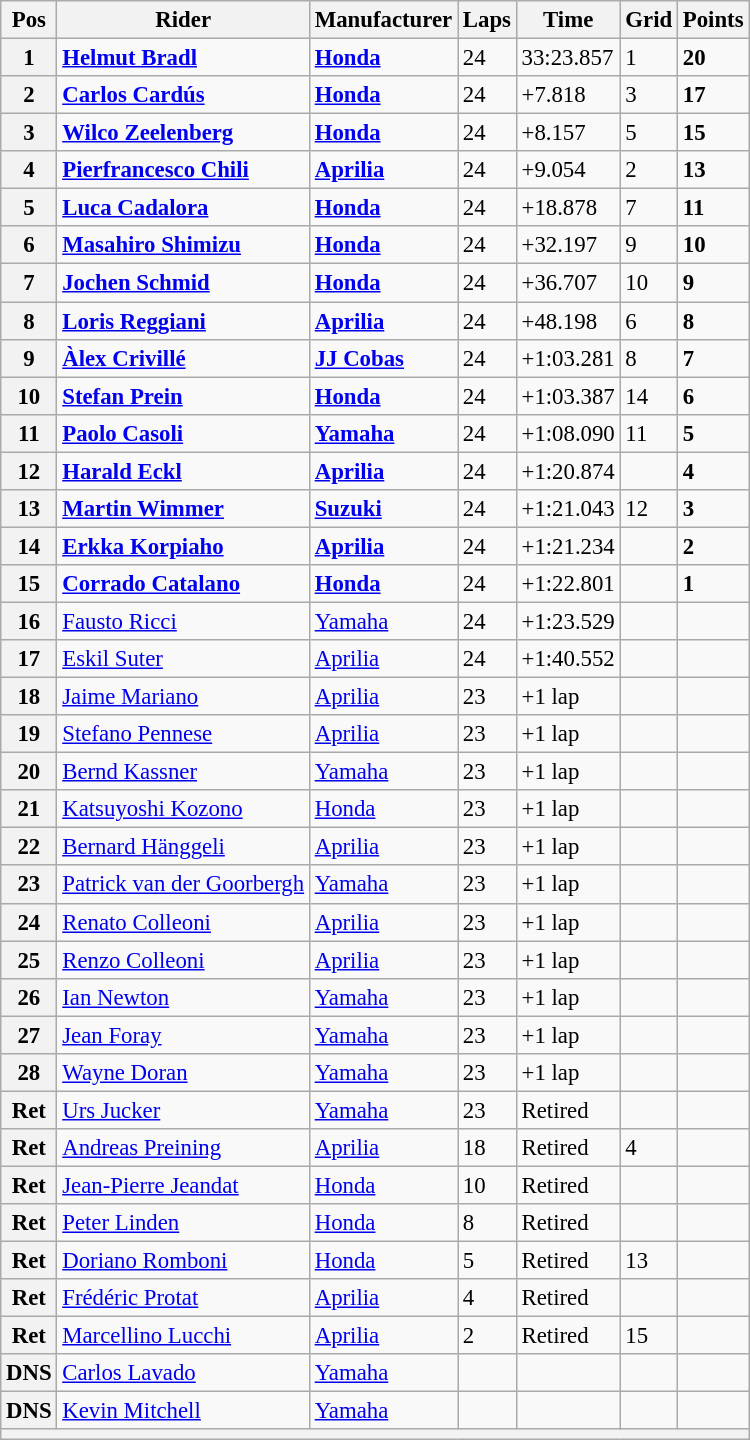<table class="wikitable" style="font-size: 95%;">
<tr>
<th>Pos</th>
<th>Rider</th>
<th>Manufacturer</th>
<th>Laps</th>
<th>Time</th>
<th>Grid</th>
<th>Points</th>
</tr>
<tr>
<th>1</th>
<td> <strong><a href='#'>Helmut Bradl</a></strong></td>
<td><strong><a href='#'>Honda</a></strong></td>
<td>24</td>
<td>33:23.857</td>
<td>1</td>
<td><strong>20</strong></td>
</tr>
<tr>
<th>2</th>
<td> <strong><a href='#'>Carlos Cardús</a></strong></td>
<td><strong><a href='#'>Honda</a></strong></td>
<td>24</td>
<td>+7.818</td>
<td>3</td>
<td><strong>17</strong></td>
</tr>
<tr>
<th>3</th>
<td> <strong><a href='#'>Wilco Zeelenberg</a></strong></td>
<td><strong><a href='#'>Honda</a></strong></td>
<td>24</td>
<td>+8.157</td>
<td>5</td>
<td><strong>15</strong></td>
</tr>
<tr>
<th>4</th>
<td> <strong><a href='#'>Pierfrancesco Chili</a></strong></td>
<td><strong><a href='#'>Aprilia</a></strong></td>
<td>24</td>
<td>+9.054</td>
<td>2</td>
<td><strong>13</strong></td>
</tr>
<tr>
<th>5</th>
<td> <strong><a href='#'>Luca Cadalora</a></strong></td>
<td><strong><a href='#'>Honda</a></strong></td>
<td>24</td>
<td>+18.878</td>
<td>7</td>
<td><strong>11</strong></td>
</tr>
<tr>
<th>6</th>
<td> <strong><a href='#'>Masahiro Shimizu</a></strong></td>
<td><strong><a href='#'>Honda</a></strong></td>
<td>24</td>
<td>+32.197</td>
<td>9</td>
<td><strong>10</strong></td>
</tr>
<tr>
<th>7</th>
<td> <strong><a href='#'>Jochen Schmid</a></strong></td>
<td><strong><a href='#'>Honda</a></strong></td>
<td>24</td>
<td>+36.707</td>
<td>10</td>
<td><strong>9</strong></td>
</tr>
<tr>
<th>8</th>
<td> <strong><a href='#'>Loris Reggiani</a></strong></td>
<td><strong><a href='#'>Aprilia</a></strong></td>
<td>24</td>
<td>+48.198</td>
<td>6</td>
<td><strong>8</strong></td>
</tr>
<tr>
<th>9</th>
<td> <strong><a href='#'>Àlex Crivillé</a></strong></td>
<td><strong><a href='#'>JJ Cobas</a></strong></td>
<td>24</td>
<td>+1:03.281</td>
<td>8</td>
<td><strong>7</strong></td>
</tr>
<tr>
<th>10</th>
<td> <strong><a href='#'>Stefan Prein</a></strong></td>
<td><strong><a href='#'>Honda</a></strong></td>
<td>24</td>
<td>+1:03.387</td>
<td>14</td>
<td><strong>6</strong></td>
</tr>
<tr>
<th>11</th>
<td> <strong><a href='#'>Paolo Casoli</a></strong></td>
<td><strong><a href='#'>Yamaha</a></strong></td>
<td>24</td>
<td>+1:08.090</td>
<td>11</td>
<td><strong>5</strong></td>
</tr>
<tr>
<th>12</th>
<td> <strong><a href='#'>Harald Eckl</a></strong></td>
<td><strong><a href='#'>Aprilia</a></strong></td>
<td>24</td>
<td>+1:20.874</td>
<td></td>
<td><strong>4</strong></td>
</tr>
<tr>
<th>13</th>
<td> <strong><a href='#'>Martin Wimmer</a></strong></td>
<td><strong><a href='#'>Suzuki</a></strong></td>
<td>24</td>
<td>+1:21.043</td>
<td>12</td>
<td><strong>3</strong></td>
</tr>
<tr>
<th>14</th>
<td> <strong><a href='#'>Erkka Korpiaho</a></strong></td>
<td><strong><a href='#'>Aprilia</a></strong></td>
<td>24</td>
<td>+1:21.234</td>
<td></td>
<td><strong>2</strong></td>
</tr>
<tr>
<th>15</th>
<td> <strong><a href='#'>Corrado Catalano</a></strong></td>
<td><strong><a href='#'>Honda</a></strong></td>
<td>24</td>
<td>+1:22.801</td>
<td></td>
<td><strong>1</strong></td>
</tr>
<tr>
<th>16</th>
<td> <a href='#'>Fausto Ricci</a></td>
<td><a href='#'>Yamaha</a></td>
<td>24</td>
<td>+1:23.529</td>
<td></td>
<td></td>
</tr>
<tr>
<th>17</th>
<td> <a href='#'>Eskil Suter</a></td>
<td><a href='#'>Aprilia</a></td>
<td>24</td>
<td>+1:40.552</td>
<td></td>
<td></td>
</tr>
<tr>
<th>18</th>
<td> <a href='#'>Jaime Mariano</a></td>
<td><a href='#'>Aprilia</a></td>
<td>23</td>
<td>+1 lap</td>
<td></td>
<td></td>
</tr>
<tr>
<th>19</th>
<td> <a href='#'>Stefano Pennese</a></td>
<td><a href='#'>Aprilia</a></td>
<td>23</td>
<td>+1 lap</td>
<td></td>
<td></td>
</tr>
<tr>
<th>20</th>
<td> <a href='#'>Bernd Kassner</a></td>
<td><a href='#'>Yamaha</a></td>
<td>23</td>
<td>+1 lap</td>
<td></td>
<td></td>
</tr>
<tr>
<th>21</th>
<td> <a href='#'>Katsuyoshi Kozono</a></td>
<td><a href='#'>Honda</a></td>
<td>23</td>
<td>+1 lap</td>
<td></td>
<td></td>
</tr>
<tr>
<th>22</th>
<td> <a href='#'>Bernard Hänggeli</a></td>
<td><a href='#'>Aprilia</a></td>
<td>23</td>
<td>+1 lap</td>
<td></td>
<td></td>
</tr>
<tr>
<th>23</th>
<td> <a href='#'>Patrick van der Goorbergh</a></td>
<td><a href='#'>Yamaha</a></td>
<td>23</td>
<td>+1 lap</td>
<td></td>
<td></td>
</tr>
<tr>
<th>24</th>
<td> <a href='#'>Renato Colleoni</a></td>
<td><a href='#'>Aprilia</a></td>
<td>23</td>
<td>+1 lap</td>
<td></td>
<td></td>
</tr>
<tr>
<th>25</th>
<td> <a href='#'>Renzo Colleoni</a></td>
<td><a href='#'>Aprilia</a></td>
<td>23</td>
<td>+1 lap</td>
<td></td>
<td></td>
</tr>
<tr>
<th>26</th>
<td> <a href='#'>Ian Newton</a></td>
<td><a href='#'>Yamaha</a></td>
<td>23</td>
<td>+1 lap</td>
<td></td>
<td></td>
</tr>
<tr>
<th>27</th>
<td> <a href='#'>Jean Foray</a></td>
<td><a href='#'>Yamaha</a></td>
<td>23</td>
<td>+1 lap</td>
<td></td>
<td></td>
</tr>
<tr>
<th>28</th>
<td> <a href='#'>Wayne Doran</a></td>
<td><a href='#'>Yamaha</a></td>
<td>23</td>
<td>+1 lap</td>
<td></td>
<td></td>
</tr>
<tr>
<th>Ret</th>
<td> <a href='#'>Urs Jucker</a></td>
<td><a href='#'>Yamaha</a></td>
<td>23</td>
<td>Retired</td>
<td></td>
<td></td>
</tr>
<tr>
<th>Ret</th>
<td> <a href='#'>Andreas Preining</a></td>
<td><a href='#'>Aprilia</a></td>
<td>18</td>
<td>Retired</td>
<td>4</td>
<td></td>
</tr>
<tr>
<th>Ret</th>
<td> <a href='#'>Jean-Pierre Jeandat</a></td>
<td><a href='#'>Honda</a></td>
<td>10</td>
<td>Retired</td>
<td></td>
<td></td>
</tr>
<tr>
<th>Ret</th>
<td> <a href='#'>Peter Linden</a></td>
<td><a href='#'>Honda</a></td>
<td>8</td>
<td>Retired</td>
<td></td>
<td></td>
</tr>
<tr>
<th>Ret</th>
<td> <a href='#'>Doriano Romboni</a></td>
<td><a href='#'>Honda</a></td>
<td>5</td>
<td>Retired</td>
<td>13</td>
<td></td>
</tr>
<tr>
<th>Ret</th>
<td> <a href='#'>Frédéric Protat</a></td>
<td><a href='#'>Aprilia</a></td>
<td>4</td>
<td>Retired</td>
<td></td>
<td></td>
</tr>
<tr>
<th>Ret</th>
<td> <a href='#'>Marcellino Lucchi</a></td>
<td><a href='#'>Aprilia</a></td>
<td>2</td>
<td>Retired</td>
<td>15</td>
<td></td>
</tr>
<tr>
<th>DNS</th>
<td> <a href='#'>Carlos Lavado</a></td>
<td><a href='#'>Yamaha</a></td>
<td></td>
<td></td>
<td></td>
<td></td>
</tr>
<tr>
<th>DNS</th>
<td> <a href='#'>Kevin Mitchell</a></td>
<td><a href='#'>Yamaha</a></td>
<td></td>
<td></td>
<td></td>
<td></td>
</tr>
<tr>
<th colspan=7></th>
</tr>
</table>
